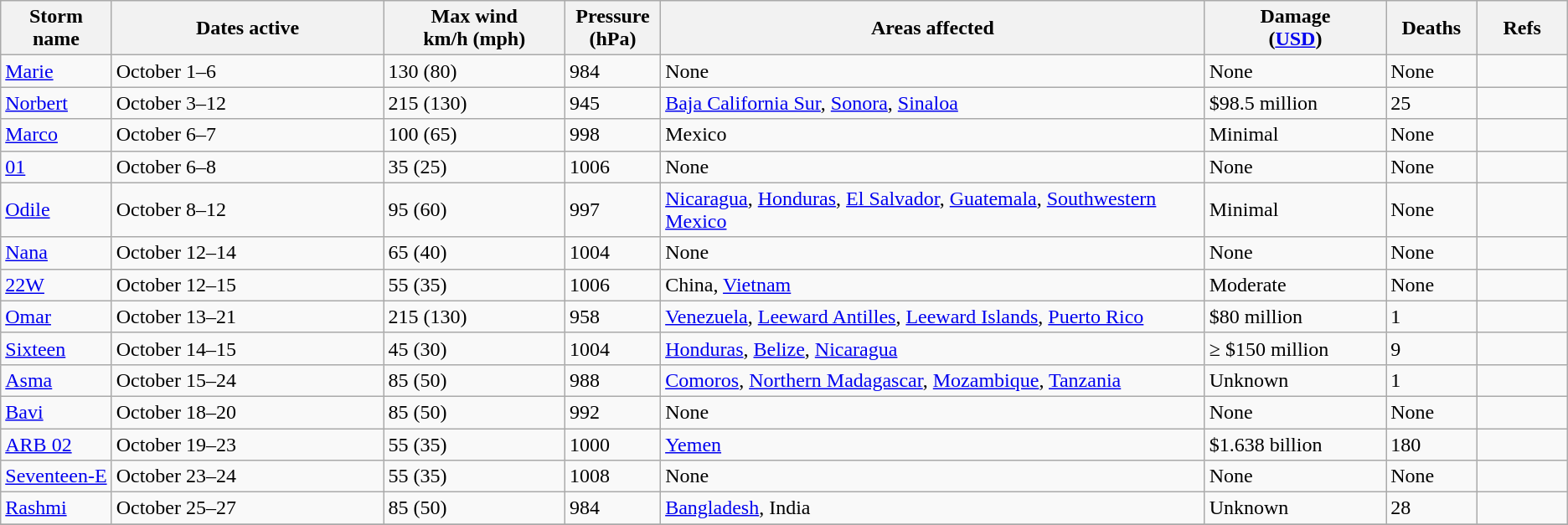<table class="wikitable sortable">
<tr>
<th width="5%">Storm name</th>
<th width="15%">Dates active</th>
<th width="10%">Max wind<br>km/h (mph)</th>
<th width="5%">Pressure<br>(hPa)</th>
<th width="30%">Areas affected</th>
<th width="10%">Damage<br>(<a href='#'>USD</a>)</th>
<th width="5%">Deaths</th>
<th width="5%">Refs</th>
</tr>
<tr>
<td><a href='#'>Marie</a></td>
<td>October 1–6</td>
<td>130 (80)</td>
<td>984</td>
<td>None</td>
<td>None</td>
<td>None</td>
<td></td>
</tr>
<tr>
<td><a href='#'>Norbert</a></td>
<td>October 3–12</td>
<td>215 (130)</td>
<td>945</td>
<td><a href='#'>Baja California Sur</a>, <a href='#'>Sonora</a>, <a href='#'>Sinaloa</a></td>
<td>$98.5 million</td>
<td>25</td>
<td></td>
</tr>
<tr>
<td><a href='#'>Marco</a></td>
<td>October 6–7</td>
<td>100 (65)</td>
<td>998</td>
<td>Mexico</td>
<td>Minimal</td>
<td>None</td>
<td></td>
</tr>
<tr>
<td><a href='#'>01</a></td>
<td>October 6–8</td>
<td>35 (25)</td>
<td>1006</td>
<td>None</td>
<td>None</td>
<td>None</td>
<td></td>
</tr>
<tr>
<td><a href='#'>Odile</a></td>
<td>October 8–12</td>
<td>95 (60)</td>
<td>997</td>
<td><a href='#'>Nicaragua</a>, <a href='#'>Honduras</a>, <a href='#'>El Salvador</a>, <a href='#'>Guatemala</a>, <a href='#'>Southwestern Mexico</a></td>
<td>Minimal</td>
<td>None</td>
<td></td>
</tr>
<tr>
<td><a href='#'>Nana</a></td>
<td>October 12–14</td>
<td>65 (40)</td>
<td>1004</td>
<td>None</td>
<td>None</td>
<td>None</td>
<td></td>
</tr>
<tr>
<td><a href='#'>22W</a></td>
<td>October 12–15</td>
<td>55 (35)</td>
<td>1006</td>
<td>China, <a href='#'>Vietnam</a></td>
<td>Moderate</td>
<td>None</td>
<td></td>
</tr>
<tr>
<td><a href='#'>Omar</a></td>
<td>October 13–21</td>
<td>215 (130)</td>
<td>958</td>
<td><a href='#'>Venezuela</a>, <a href='#'>Leeward Antilles</a>, <a href='#'>Leeward Islands</a>, <a href='#'>Puerto Rico</a></td>
<td>$80 million</td>
<td>1</td>
<td></td>
</tr>
<tr>
<td><a href='#'>Sixteen</a></td>
<td>October 14–15</td>
<td>45 (30)</td>
<td>1004</td>
<td><a href='#'>Honduras</a>, <a href='#'>Belize</a>, <a href='#'>Nicaragua</a></td>
<td>≥ $150 million</td>
<td>9</td>
<td></td>
</tr>
<tr>
<td><a href='#'>Asma</a></td>
<td>October 15–24</td>
<td>85 (50)</td>
<td>988</td>
<td><a href='#'>Comoros</a>, <a href='#'>Northern Madagascar</a>, <a href='#'>Mozambique</a>, <a href='#'>Tanzania</a></td>
<td>Unknown</td>
<td>1</td>
<td></td>
</tr>
<tr>
<td><a href='#'>Bavi</a></td>
<td>October 18–20</td>
<td>85 (50)</td>
<td>992</td>
<td>None</td>
<td>None</td>
<td>None</td>
<td></td>
</tr>
<tr>
<td><a href='#'>ARB 02</a></td>
<td>October 19–23</td>
<td>55 (35)</td>
<td>1000</td>
<td><a href='#'>Yemen</a></td>
<td>$1.638 billion</td>
<td>180</td>
<td></td>
</tr>
<tr>
<td><a href='#'>Seventeen-E</a></td>
<td>October 23–24</td>
<td>55 (35)</td>
<td>1008</td>
<td>None</td>
<td>None</td>
<td>None</td>
<td></td>
</tr>
<tr>
<td><a href='#'>Rashmi</a></td>
<td>October 25–27</td>
<td>85 (50)</td>
<td>984</td>
<td><a href='#'>Bangladesh</a>, India</td>
<td>Unknown</td>
<td>28</td>
<td></td>
</tr>
<tr>
</tr>
</table>
